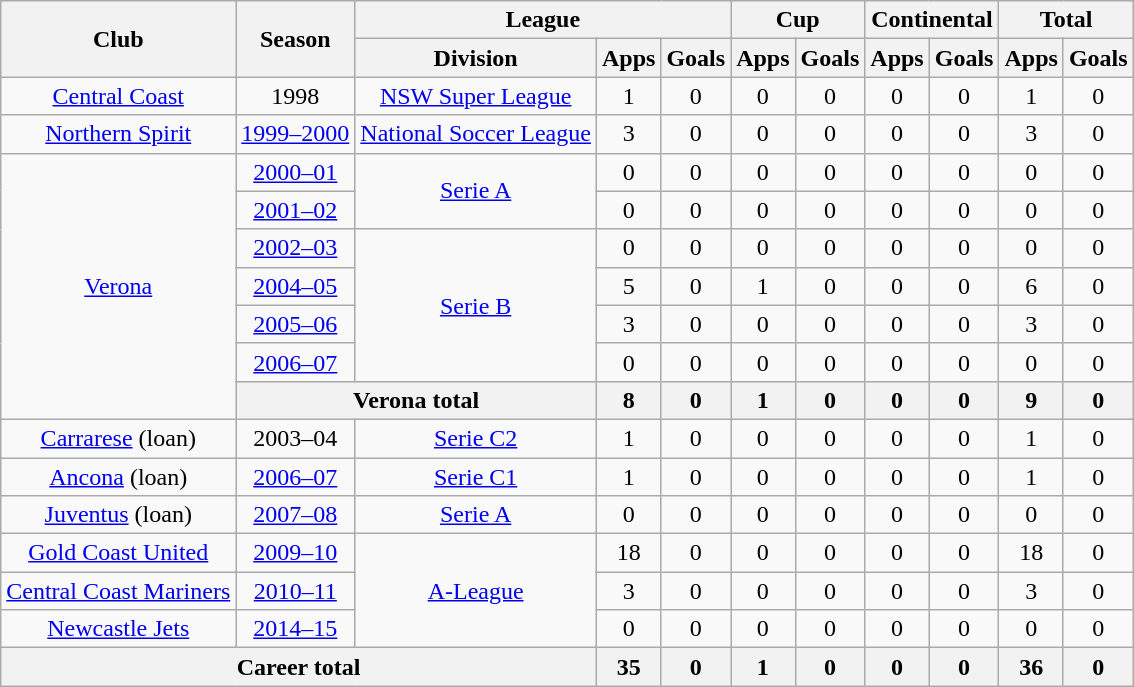<table class="wikitable" style="text-align: center;">
<tr>
<th rowspan="2">Club</th>
<th rowspan="2">Season</th>
<th colspan="3">League</th>
<th colspan="2">Cup</th>
<th colspan="2">Continental</th>
<th colspan="2">Total</th>
</tr>
<tr>
<th>Division</th>
<th>Apps</th>
<th>Goals</th>
<th>Apps</th>
<th>Goals</th>
<th>Apps</th>
<th>Goals</th>
<th>Apps</th>
<th>Goals</th>
</tr>
<tr>
<td><a href='#'>Central Coast</a></td>
<td>1998</td>
<td><a href='#'>NSW Super League</a></td>
<td>1</td>
<td>0</td>
<td>0</td>
<td>0</td>
<td>0</td>
<td>0</td>
<td>1</td>
<td>0</td>
</tr>
<tr>
<td><a href='#'>Northern Spirit</a></td>
<td><a href='#'>1999–2000</a></td>
<td><a href='#'>National Soccer League</a></td>
<td>3</td>
<td>0</td>
<td>0</td>
<td>0</td>
<td>0</td>
<td>0</td>
<td>3</td>
<td>0</td>
</tr>
<tr>
<td rowspan=7><a href='#'>Verona</a></td>
<td><a href='#'>2000–01</a></td>
<td rowspan=2><a href='#'>Serie A</a></td>
<td>0</td>
<td>0</td>
<td>0</td>
<td>0</td>
<td>0</td>
<td>0</td>
<td>0</td>
<td>0</td>
</tr>
<tr>
<td><a href='#'>2001–02</a></td>
<td>0</td>
<td>0</td>
<td>0</td>
<td>0</td>
<td>0</td>
<td>0</td>
<td>0</td>
<td>0</td>
</tr>
<tr>
<td><a href='#'>2002–03</a></td>
<td rowspan=4><a href='#'>Serie B</a></td>
<td>0</td>
<td>0</td>
<td>0</td>
<td>0</td>
<td>0</td>
<td>0</td>
<td>0</td>
<td>0</td>
</tr>
<tr>
<td><a href='#'>2004–05</a></td>
<td>5</td>
<td>0</td>
<td>1</td>
<td>0</td>
<td>0</td>
<td>0</td>
<td>6</td>
<td>0</td>
</tr>
<tr>
<td><a href='#'>2005–06</a></td>
<td>3</td>
<td>0</td>
<td>0</td>
<td>0</td>
<td>0</td>
<td>0</td>
<td>3</td>
<td>0</td>
</tr>
<tr>
<td><a href='#'>2006–07</a></td>
<td>0</td>
<td>0</td>
<td>0</td>
<td>0</td>
<td>0</td>
<td>0</td>
<td>0</td>
<td>0</td>
</tr>
<tr>
<th colspan=2>Verona total</th>
<th>8</th>
<th>0</th>
<th>1</th>
<th>0</th>
<th>0</th>
<th>0</th>
<th>9</th>
<th>0</th>
</tr>
<tr>
<td><a href='#'>Carrarese</a> (loan)</td>
<td>2003–04</td>
<td><a href='#'>Serie C2</a></td>
<td>1</td>
<td>0</td>
<td>0</td>
<td>0</td>
<td>0</td>
<td>0</td>
<td>1</td>
<td>0</td>
</tr>
<tr>
<td><a href='#'>Ancona</a> (loan)</td>
<td><a href='#'>2006–07</a></td>
<td><a href='#'>Serie C1</a></td>
<td>1</td>
<td>0</td>
<td>0</td>
<td>0</td>
<td>0</td>
<td>0</td>
<td>1</td>
<td>0</td>
</tr>
<tr>
<td><a href='#'>Juventus</a> (loan)</td>
<td><a href='#'>2007–08</a></td>
<td><a href='#'>Serie A</a></td>
<td>0</td>
<td>0</td>
<td>0</td>
<td>0</td>
<td>0</td>
<td>0</td>
<td>0</td>
<td>0</td>
</tr>
<tr>
<td><a href='#'>Gold Coast United</a></td>
<td><a href='#'>2009–10</a></td>
<td rowspan=3><a href='#'>A-League</a></td>
<td>18</td>
<td>0</td>
<td>0</td>
<td>0</td>
<td>0</td>
<td>0</td>
<td>18</td>
<td>0</td>
</tr>
<tr>
<td><a href='#'>Central Coast Mariners</a></td>
<td><a href='#'>2010–11</a></td>
<td>3</td>
<td>0</td>
<td>0</td>
<td>0</td>
<td>0</td>
<td>0</td>
<td>3</td>
<td>0</td>
</tr>
<tr>
<td><a href='#'>Newcastle Jets</a></td>
<td><a href='#'>2014–15</a></td>
<td>0</td>
<td>0</td>
<td>0</td>
<td>0</td>
<td>0</td>
<td>0</td>
<td>0</td>
<td>0</td>
</tr>
<tr>
<th colspan=3>Career total</th>
<th>35</th>
<th>0</th>
<th>1</th>
<th>0</th>
<th>0</th>
<th>0</th>
<th>36</th>
<th>0</th>
</tr>
</table>
